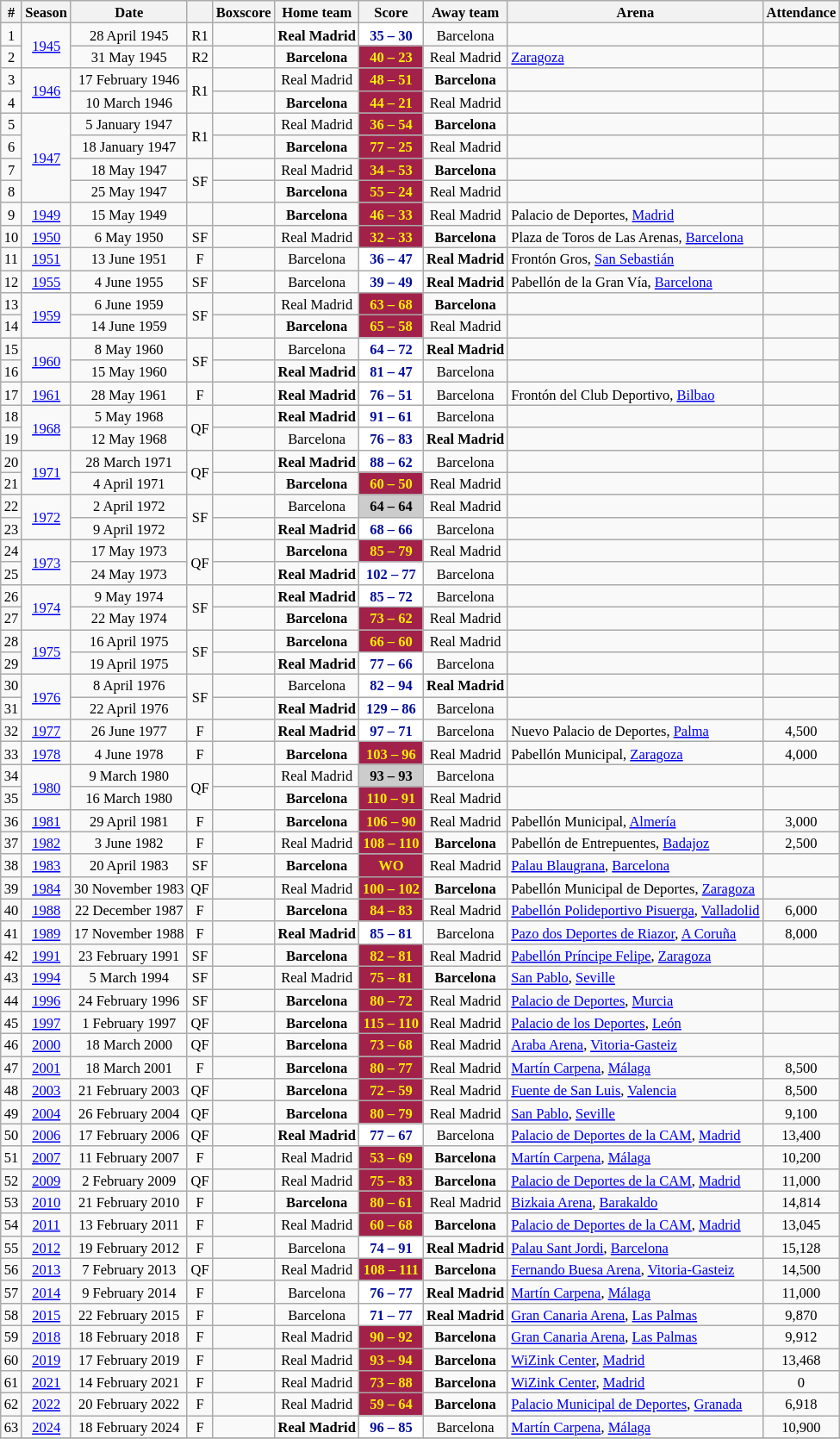<table class="wikitable collapsible collapsed" style="text-align: center; width=25%; font-size: 11px">
<tr>
<th>#</th>
<th>Season</th>
<th>Date</th>
<th></th>
<th>Boxscore</th>
<th>Home team</th>
<th>Score</th>
<th>Away team</th>
<th>Arena</th>
<th>Attendance</th>
</tr>
<tr>
<td>1</td>
<td rowspan=2><a href='#'>1945</a></td>
<td>28 April 1945</td>
<td>R1</td>
<td> </td>
<td><strong>Real Madrid</strong></td>
<td style="color:#000c99; background:#fff;"><strong>35 – 30</strong></td>
<td>Barcelona</td>
<td></td>
<td></td>
</tr>
<tr>
<td>2</td>
<td>31 May 1945</td>
<td>R2</td>
<td> </td>
<td><strong>Barcelona</strong></td>
<td style="color:#fff000; background:#A2214B"><strong>40 – 23</strong></td>
<td>Real Madrid</td>
<td align=left><a href='#'>Zaragoza</a></td>
<td></td>
</tr>
<tr>
<td>3</td>
<td rowspan=2><a href='#'>1946</a></td>
<td>17 February 1946</td>
<td rowspan=2>R1</td>
<td></td>
<td>Real Madrid</td>
<td style="color:#fff000; background:#A2214B"><strong>48 – 51</strong></td>
<td><strong>Barcelona</strong></td>
<td></td>
<td></td>
</tr>
<tr>
<td>4</td>
<td>10 March 1946</td>
<td></td>
<td><strong>Barcelona</strong></td>
<td style="color:#fff000; background:#A2214B"><strong>44 – 21</strong></td>
<td>Real Madrid</td>
<td></td>
<td></td>
</tr>
<tr>
<td>5</td>
<td rowspan=4><a href='#'>1947</a></td>
<td>5 January 1947</td>
<td rowspan=2>R1</td>
<td></td>
<td>Real Madrid</td>
<td style="color:#fff000; background:#A2214B"><strong>36 – 54</strong></td>
<td><strong>Barcelona</strong></td>
<td></td>
<td></td>
</tr>
<tr>
<td>6</td>
<td>18 January 1947</td>
<td></td>
<td><strong>Barcelona</strong></td>
<td style="color:#fff000; background:#A2214B"><strong>77 – 25</strong></td>
<td>Real Madrid</td>
<td></td>
<td></td>
</tr>
<tr>
<td>7</td>
<td>18 May 1947</td>
<td rowspan=2>SF</td>
<td> </td>
<td>Real Madrid</td>
<td style="color:#fff000; background:#A2214B"><strong>34 – 53</strong></td>
<td><strong>Barcelona</strong></td>
<td></td>
<td></td>
</tr>
<tr>
<td>8</td>
<td>25 May 1947</td>
<td> </td>
<td><strong>Barcelona</strong></td>
<td style="color:#fff000; background:#A2214B"><strong>55 – 24</strong></td>
<td>Real Madrid</td>
<td></td>
<td></td>
</tr>
<tr>
<td>9</td>
<td><a href='#'>1949</a></td>
<td>15 May 1949</td>
<td></td>
<td> </td>
<td><strong>Barcelona</strong></td>
<td style="color:#fff000; background:#A2214B"><strong>46 – 33</strong></td>
<td>Real Madrid</td>
<td align=left>Palacio de Deportes, <a href='#'>Madrid</a></td>
<td></td>
</tr>
<tr>
<td>10</td>
<td><a href='#'>1950</a></td>
<td>6 May 1950</td>
<td>SF</td>
<td> </td>
<td>Real Madrid</td>
<td style="color:#fff000; background:#A2214B"><strong>32 – 33</strong></td>
<td><strong>Barcelona</strong></td>
<td align=left>Plaza de Toros de Las Arenas, <a href='#'>Barcelona</a></td>
<td></td>
</tr>
<tr>
<td>11</td>
<td><a href='#'>1951</a></td>
<td>13 June 1951</td>
<td>F</td>
<td> </td>
<td>Barcelona</td>
<td style="color:#000c99; background:#fff;"><strong>36 – 47</strong></td>
<td><strong>Real Madrid</strong></td>
<td align=left>Frontón Gros, <a href='#'>San Sebastián</a></td>
<td></td>
</tr>
<tr>
<td>12</td>
<td><a href='#'>1955</a></td>
<td>4 June 1955</td>
<td>SF</td>
<td> </td>
<td>Barcelona</td>
<td style="color:#000c99; background:#fff;"><strong>39 – 49</strong></td>
<td><strong>Real Madrid</strong></td>
<td align=left>Pabellón de la Gran Vía, <a href='#'>Barcelona</a></td>
<td></td>
</tr>
<tr>
<td>13</td>
<td rowspan=2><a href='#'>1959</a></td>
<td>6 June 1959</td>
<td rowspan=2>SF</td>
<td> </td>
<td>Real Madrid</td>
<td style="color:#fff000; background:#A2214B"><strong>63 – 68</strong></td>
<td><strong>Barcelona</strong></td>
<td></td>
<td></td>
</tr>
<tr>
<td>14</td>
<td>14 June 1959</td>
<td> </td>
<td><strong>Barcelona</strong></td>
<td style="color:#fff000; background:#A2214B"><strong>65 – 58</strong></td>
<td>Real Madrid</td>
<td></td>
<td></td>
</tr>
<tr>
<td>15</td>
<td rowspan=2><a href='#'>1960</a></td>
<td>8 May 1960</td>
<td rowspan=2>SF</td>
<td> </td>
<td>Barcelona</td>
<td style="color:#000c99; background:#fff;"><strong>64 – 72</strong></td>
<td><strong>Real Madrid</strong></td>
<td></td>
<td></td>
</tr>
<tr>
<td>16</td>
<td>15 May 1960</td>
<td> </td>
<td><strong>Real Madrid</strong></td>
<td style="color:#000c99; background:#fff;"><strong>81 – 47</strong></td>
<td>Barcelona</td>
<td></td>
<td></td>
</tr>
<tr>
<td>17</td>
<td><a href='#'>1961</a></td>
<td>28 May 1961</td>
<td>F</td>
<td> </td>
<td><strong>Real Madrid</strong></td>
<td style="color:#000c99; background:#fff;"><strong>76 – 51</strong></td>
<td>Barcelona</td>
<td align=left>Frontón del Club Deportivo, <a href='#'>Bilbao</a></td>
<td></td>
</tr>
<tr>
<td>18</td>
<td rowspan=2><a href='#'>1968</a></td>
<td>5 May 1968</td>
<td rowspan=2>QF</td>
<td> </td>
<td><strong>Real Madrid</strong></td>
<td style="color:#000c99; background:#fff;"><strong>91 – 61</strong></td>
<td>Barcelona</td>
<td></td>
<td></td>
</tr>
<tr>
<td>19</td>
<td>12 May 1968</td>
<td> </td>
<td>Barcelona</td>
<td style="color:#000c99; background:#fff;"><strong>76 – 83</strong></td>
<td><strong>Real Madrid</strong></td>
<td></td>
<td></td>
</tr>
<tr>
<td>20</td>
<td rowspan=2><a href='#'>1971</a></td>
<td>28 March 1971</td>
<td rowspan=2>QF</td>
<td> </td>
<td><strong>Real Madrid</strong></td>
<td style="color:#000c99; background:#fff;"><strong>88 – 62</strong></td>
<td>Barcelona</td>
<td></td>
<td></td>
</tr>
<tr>
<td>21</td>
<td>4 April 1971</td>
<td> </td>
<td><strong>Barcelona</strong></td>
<td style="color:#fff000; background:#A2214B"><strong>60 – 50</strong></td>
<td>Real Madrid</td>
<td></td>
<td></td>
</tr>
<tr>
<td>22</td>
<td rowspan=2><a href='#'>1972</a></td>
<td>2 April 1972</td>
<td rowspan=2>SF</td>
<td> </td>
<td>Barcelona</td>
<td style="color:#000000; background:#CCCCCC;"><strong>64 – 64</strong></td>
<td>Real Madrid</td>
<td></td>
<td></td>
</tr>
<tr>
<td>23</td>
<td>9 April 1972</td>
<td> </td>
<td><strong>Real Madrid</strong></td>
<td style="color:#000c99; background:#fff;"><strong>68 – 66</strong></td>
<td>Barcelona</td>
<td></td>
<td></td>
</tr>
<tr>
<td>24</td>
<td rowspan=2><a href='#'>1973</a></td>
<td>17 May 1973</td>
<td rowspan=2>QF</td>
<td> </td>
<td><strong>Barcelona</strong></td>
<td style="color:#fff000; background:#A2214B"><strong>85 – 79</strong></td>
<td>Real Madrid</td>
<td></td>
<td></td>
</tr>
<tr>
<td>25</td>
<td>24 May 1973</td>
<td> </td>
<td><strong>Real Madrid</strong></td>
<td style="color:#000c99; background:#fff;"><strong>102 – 77</strong></td>
<td>Barcelona</td>
<td></td>
<td></td>
</tr>
<tr>
<td>26</td>
<td rowspan=2><a href='#'>1974</a></td>
<td>9 May 1974</td>
<td rowspan=2>SF</td>
<td> </td>
<td><strong>Real Madrid</strong></td>
<td style="color:#000c99; background:#fff;"><strong>85 – 72</strong></td>
<td>Barcelona</td>
<td></td>
<td></td>
</tr>
<tr>
<td>27</td>
<td>22 May 1974</td>
<td> </td>
<td><strong>Barcelona</strong></td>
<td style="color:#fff000; background:#A2214B"><strong>73 – 62</strong></td>
<td>Real Madrid</td>
<td></td>
<td></td>
</tr>
<tr>
<td>28</td>
<td rowspan=2><a href='#'>1975</a></td>
<td>16 April 1975</td>
<td rowspan=2>SF</td>
<td> </td>
<td><strong>Barcelona</strong></td>
<td style="color:#fff000; background:#A2214B"><strong>66 – 60</strong></td>
<td>Real Madrid</td>
<td></td>
<td></td>
</tr>
<tr>
<td>29</td>
<td>19 April 1975</td>
<td> </td>
<td><strong>Real Madrid</strong></td>
<td style="color:#000c99; background:#fff;"><strong>77 – 66</strong></td>
<td>Barcelona</td>
<td></td>
<td></td>
</tr>
<tr>
<td>30</td>
<td rowspan=2><a href='#'>1976</a></td>
<td>8 April 1976</td>
<td rowspan=2>SF</td>
<td> </td>
<td>Barcelona</td>
<td style="color:#000c99; background:#fff;"><strong>82 – 94</strong></td>
<td><strong>Real Madrid</strong></td>
<td></td>
<td></td>
</tr>
<tr>
<td>31</td>
<td>22 April 1976</td>
<td> </td>
<td><strong>Real Madrid</strong></td>
<td style="color:#000c99; background:#fff;"><strong>129 – 86</strong></td>
<td>Barcelona</td>
<td></td>
<td></td>
</tr>
<tr>
<td>32</td>
<td><a href='#'>1977</a></td>
<td>26 June 1977</td>
<td>F</td>
<td> </td>
<td><strong>Real Madrid</strong></td>
<td style="color:#000c99; background:#fff;"><strong>97 – 71</strong></td>
<td>Barcelona</td>
<td align=left>Nuevo Palacio de Deportes, <a href='#'>Palma</a></td>
<td>4,500</td>
</tr>
<tr>
<td>33</td>
<td><a href='#'>1978</a></td>
<td>4 June 1978</td>
<td>F</td>
<td> </td>
<td><strong>Barcelona</strong></td>
<td style="color:#fff000; background:#A2214B"><strong>103 – 96</strong></td>
<td>Real Madrid</td>
<td align=left>Pabellón Municipal, <a href='#'>Zaragoza</a></td>
<td>4,000</td>
</tr>
<tr>
<td>34</td>
<td rowspan=2><a href='#'>1980</a></td>
<td>9 March 1980</td>
<td rowspan=2>QF</td>
<td> </td>
<td>Real Madrid</td>
<td style="color:#000000; background:#CCCCCC"><strong>93 – 93</strong></td>
<td>Barcelona</td>
<td></td>
<td></td>
</tr>
<tr>
<td>35</td>
<td>16 March 1980</td>
<td> </td>
<td><strong>Barcelona</strong></td>
<td style="color:#fff000; background:#A2214B"><strong>110 – 91</strong></td>
<td>Real Madrid</td>
<td></td>
<td></td>
</tr>
<tr>
<td>36</td>
<td><a href='#'>1981</a></td>
<td>29 April 1981</td>
<td>F</td>
<td> </td>
<td><strong>Barcelona</strong></td>
<td style="color:#fff000; background:#A2214B"><strong>106 – 90</strong></td>
<td>Real Madrid</td>
<td align=left>Pabellón Municipal, <a href='#'>Almería</a></td>
<td>3,000</td>
</tr>
<tr>
<td>37</td>
<td><a href='#'>1982</a></td>
<td>3 June 1982</td>
<td>F</td>
<td> </td>
<td>Real Madrid</td>
<td style="color:#fff000; background:#A2214B"><strong>108 – 110</strong></td>
<td><strong>Barcelona</strong></td>
<td align=left>Pabellón de Entrepuentes, <a href='#'>Badajoz</a></td>
<td>2,500</td>
</tr>
<tr>
<td>38</td>
<td><a href='#'>1983</a></td>
<td>20 April 1983</td>
<td>SF</td>
<td> </td>
<td><strong>Barcelona</strong></td>
<td style="color:#fff000; background:#A2214B"><strong>WO</strong></td>
<td>Real Madrid</td>
<td align=left><a href='#'>Palau Blaugrana</a>, <a href='#'>Barcelona</a></td>
<td></td>
</tr>
<tr>
<td>39</td>
<td><a href='#'>1984</a></td>
<td>30 November 1983</td>
<td>QF</td>
<td> </td>
<td>Real Madrid</td>
<td style="color:#fff000; background:#A2214B"><strong>100 – 102</strong></td>
<td><strong>Barcelona</strong></td>
<td align=left>Pabellón Municipal de Deportes, <a href='#'>Zaragoza</a></td>
<td></td>
</tr>
<tr>
<td>40</td>
<td><a href='#'>1988</a></td>
<td>22 December 1987</td>
<td>F</td>
<td> </td>
<td><strong>Barcelona</strong></td>
<td style="color:#fff000; background:#A2214B"><strong>84 – 83</strong></td>
<td>Real Madrid</td>
<td align=left><a href='#'>Pabellón Polideportivo Pisuerga</a>, <a href='#'>Valladolid</a></td>
<td>6,000</td>
</tr>
<tr>
<td>41</td>
<td><a href='#'>1989</a></td>
<td>17 November 1988</td>
<td>F</td>
<td> </td>
<td><strong>Real Madrid</strong></td>
<td style="color:#000c99; background:#fff;"><strong>85 – 81</strong></td>
<td>Barcelona</td>
<td align=left><a href='#'>Pazo dos Deportes de Riazor</a>, <a href='#'>A Coruña</a></td>
<td>8,000</td>
</tr>
<tr>
<td>42</td>
<td><a href='#'>1991</a></td>
<td>23 February 1991</td>
<td>SF</td>
<td> </td>
<td><strong>Barcelona</strong></td>
<td style="color:#fff000; background:#A2214B"><strong>82 – 81</strong></td>
<td>Real Madrid</td>
<td align=left><a href='#'>Pabellón Príncipe Felipe</a>, <a href='#'>Zaragoza</a></td>
<td></td>
</tr>
<tr>
<td>43</td>
<td><a href='#'>1994</a></td>
<td>5 March 1994</td>
<td>SF</td>
<td> </td>
<td>Real Madrid</td>
<td style="color:#fff000; background:#A2214B"><strong>75 – 81</strong></td>
<td><strong>Barcelona</strong></td>
<td align=left><a href='#'>San Pablo</a>, <a href='#'>Seville</a></td>
<td></td>
</tr>
<tr>
<td>44</td>
<td><a href='#'>1996</a></td>
<td>24 February 1996</td>
<td>SF</td>
<td> </td>
<td><strong>Barcelona</strong></td>
<td style="color:#fff000; background:#A2214B"><strong>80 – 72</strong></td>
<td>Real Madrid</td>
<td align=left><a href='#'>Palacio de Deportes</a>, <a href='#'>Murcia</a></td>
<td></td>
</tr>
<tr>
<td>45</td>
<td><a href='#'>1997</a></td>
<td>1 February 1997</td>
<td>QF</td>
<td> </td>
<td><strong>Barcelona</strong></td>
<td style="color:#fff000; background:#A2214B"><strong>115 – 110</strong></td>
<td>Real Madrid</td>
<td align=left><a href='#'>Palacio de los Deportes</a>, <a href='#'>León</a></td>
<td></td>
</tr>
<tr>
<td>46</td>
<td><a href='#'>2000</a></td>
<td>18 March 2000</td>
<td>QF</td>
<td> </td>
<td><strong>Barcelona</strong></td>
<td style="color:#fff000; background:#A2214B"><strong>73 – 68</strong></td>
<td>Real Madrid</td>
<td align=left><a href='#'>Araba Arena</a>, <a href='#'>Vitoria-Gasteiz</a></td>
<td></td>
</tr>
<tr>
<td>47</td>
<td><a href='#'>2001</a></td>
<td>18 March 2001</td>
<td>F</td>
<td> </td>
<td><strong>Barcelona</strong></td>
<td style="color:#fff000; background:#A2214B"><strong>80 – 77</strong></td>
<td>Real Madrid</td>
<td align=left><a href='#'>Martín Carpena</a>, <a href='#'>Málaga</a></td>
<td>8,500</td>
</tr>
<tr>
<td>48</td>
<td><a href='#'>2003</a></td>
<td>21 February 2003</td>
<td>QF</td>
<td> </td>
<td><strong>Barcelona</strong></td>
<td style="color:#fff000; background:#A2214B"><strong>72 – 59</strong></td>
<td>Real Madrid</td>
<td align=left><a href='#'>Fuente de San Luis</a>, <a href='#'>Valencia</a></td>
<td>8,500</td>
</tr>
<tr>
<td>49</td>
<td><a href='#'>2004</a></td>
<td>26 February 2004</td>
<td>QF</td>
<td> </td>
<td><strong>Barcelona</strong></td>
<td style="color:#fff000; background:#A2214B"><strong>80 – 79</strong></td>
<td>Real Madrid</td>
<td align=left><a href='#'>San Pablo</a>, <a href='#'>Seville</a></td>
<td>9,100</td>
</tr>
<tr>
<td>50</td>
<td><a href='#'>2006</a></td>
<td>17 February 2006</td>
<td>QF</td>
<td> </td>
<td><strong>Real Madrid</strong></td>
<td style="color:#000c99; background:#fff;"><strong>77 – 67</strong></td>
<td>Barcelona</td>
<td align=left><a href='#'>Palacio de Deportes de la CAM</a>, <a href='#'>Madrid</a></td>
<td>13,400</td>
</tr>
<tr>
<td>51</td>
<td><a href='#'>2007</a></td>
<td>11 February 2007</td>
<td>F</td>
<td> </td>
<td>Real Madrid</td>
<td style="color:#fff000; background:#A2214B"><strong>53 – 69</strong></td>
<td><strong>Barcelona</strong></td>
<td align=left><a href='#'>Martín Carpena</a>, <a href='#'>Málaga</a></td>
<td>10,200</td>
</tr>
<tr>
<td>52</td>
<td><a href='#'>2009</a></td>
<td>2 February 2009</td>
<td>QF</td>
<td> </td>
<td>Real Madrid</td>
<td style="color:#fff000; background:#A2214B"><strong>75 – 83</strong></td>
<td><strong>Barcelona</strong></td>
<td align=left><a href='#'>Palacio de Deportes de la CAM</a>, <a href='#'>Madrid</a></td>
<td>11,000</td>
</tr>
<tr>
<td>53</td>
<td><a href='#'>2010</a></td>
<td>21 February 2010</td>
<td>F</td>
<td> </td>
<td><strong>Barcelona</strong></td>
<td style="color:#fff000; background:#A2214B"><strong>80 – 61</strong></td>
<td>Real Madrid</td>
<td align=left><a href='#'>Bizkaia Arena</a>, <a href='#'>Barakaldo</a></td>
<td>14,814</td>
</tr>
<tr>
<td>54</td>
<td><a href='#'>2011</a></td>
<td>13 February 2011</td>
<td>F</td>
<td> </td>
<td>Real Madrid</td>
<td style="color:#fff000; background:#A2214B"><strong>60 – 68</strong></td>
<td><strong>Barcelona</strong></td>
<td align=left><a href='#'>Palacio de Deportes de la CAM</a>, <a href='#'>Madrid</a></td>
<td>13,045</td>
</tr>
<tr>
<td>55</td>
<td><a href='#'>2012</a></td>
<td>19 February 2012</td>
<td>F</td>
<td> </td>
<td>Barcelona</td>
<td style="color:#000c99; background:#fff;"><strong>74 – 91</strong></td>
<td><strong>Real Madrid</strong></td>
<td align=left><a href='#'>Palau Sant Jordi</a>, <a href='#'>Barcelona</a></td>
<td>15,128</td>
</tr>
<tr>
<td>56</td>
<td><a href='#'>2013</a></td>
<td>7 February 2013</td>
<td>QF</td>
<td> </td>
<td>Real Madrid</td>
<td style="color:#fff000; background:#A2214B"><strong>108 – 111</strong></td>
<td><strong>Barcelona</strong></td>
<td align=left><a href='#'>Fernando Buesa Arena</a>, <a href='#'>Vitoria-Gasteiz</a></td>
<td>14,500</td>
</tr>
<tr>
<td>57</td>
<td><a href='#'>2014</a></td>
<td>9 February 2014</td>
<td>F</td>
<td> </td>
<td>Barcelona</td>
<td style="color:#000c99; background:#fff;"><strong>76 – 77</strong></td>
<td><strong>Real Madrid</strong></td>
<td align=left><a href='#'>Martín Carpena</a>, <a href='#'>Málaga</a></td>
<td>11,000</td>
</tr>
<tr>
<td>58</td>
<td><a href='#'>2015</a></td>
<td>22 February 2015</td>
<td>F</td>
<td> </td>
<td>Barcelona</td>
<td style="color:#000c99; background:#fff;"><strong>71 – 77</strong></td>
<td><strong>Real Madrid</strong></td>
<td align=left><a href='#'>Gran Canaria Arena</a>, <a href='#'>Las Palmas</a></td>
<td>9,870</td>
</tr>
<tr>
<td>59</td>
<td><a href='#'>2018</a></td>
<td>18 February 2018</td>
<td>F</td>
<td> </td>
<td>Real Madrid</td>
<td style="color:#fff000; background:#A2214B"><strong>90 – 92</strong></td>
<td><strong>Barcelona</strong></td>
<td align=left><a href='#'>Gran Canaria Arena</a>, <a href='#'>Las Palmas</a></td>
<td>9,912</td>
</tr>
<tr>
<td>60</td>
<td><a href='#'>2019</a></td>
<td>17 February 2019</td>
<td>F</td>
<td> </td>
<td>Real Madrid</td>
<td style="color:#fff000; background:#A2214B"><strong>93 – 94</strong></td>
<td><strong>Barcelona</strong></td>
<td align=left><a href='#'>WiZink Center</a>, <a href='#'>Madrid</a></td>
<td>13,468</td>
</tr>
<tr>
<td>61</td>
<td><a href='#'>2021</a></td>
<td>14 February 2021</td>
<td>F</td>
<td></td>
<td>Real Madrid</td>
<td style="color:#fff000; background:#A2214B"><strong>73 – 88</strong></td>
<td><strong>Barcelona</strong></td>
<td align=left><a href='#'>WiZink Center</a>, <a href='#'>Madrid</a></td>
<td>0</td>
</tr>
<tr>
<td>62</td>
<td><a href='#'>2022</a></td>
<td>20 February 2022</td>
<td>F</td>
<td></td>
<td>Real Madrid</td>
<td style="color:#fff000; background:#A2214B"><strong>59 – 64</strong></td>
<td><strong>Barcelona</strong></td>
<td align=left><a href='#'>Palacio Municipal de Deportes</a>, <a href='#'>Granada</a></td>
<td>6,918</td>
</tr>
<tr>
<td>63</td>
<td><a href='#'>2024</a></td>
<td>18 February 2024</td>
<td>F</td>
<td></td>
<td><strong>Real Madrid</strong></td>
<td style="color:#000c99; background:#fff;"><strong>96 – 85</strong></td>
<td>Barcelona</td>
<td align=left><a href='#'>Martín Carpena</a>, <a href='#'>Málaga</a></td>
<td>10,900</td>
</tr>
<tr>
</tr>
</table>
